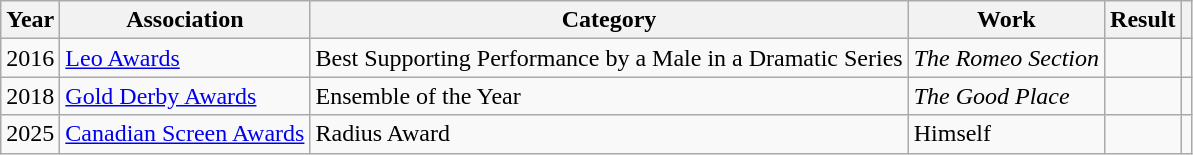<table class="wikitable sortable">
<tr>
<th>Year</th>
<th>Association</th>
<th>Category</th>
<th>Work</th>
<th>Result</th>
<th class="unsortable"></th>
</tr>
<tr>
<td>2016</td>
<td><a href='#'>Leo Awards</a></td>
<td>Best Supporting Performance by a Male in a Dramatic Series</td>
<td><em>The Romeo Section</em></td>
<td></td>
<td style="text-align:center;"></td>
</tr>
<tr>
<td>2018</td>
<td><a href='#'>Gold Derby Awards</a></td>
<td>Ensemble of the Year</td>
<td><em>The Good Place</em></td>
<td></td>
<td style="text-align:center;"></td>
</tr>
<tr>
<td>2025</td>
<td><a href='#'>Canadian Screen Awards</a></td>
<td>Radius Award</td>
<td>Himself</td>
<td></td>
<td style="text-align:center;"></td>
</tr>
</table>
